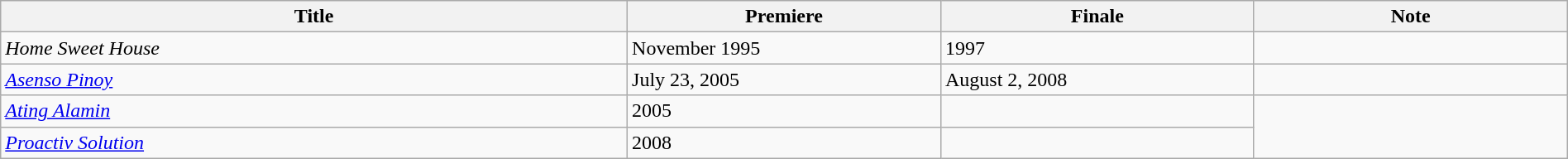<table class="wikitable sortable" width="100%">
<tr>
<th style="width:40%;">Title</th>
<th style="width:20%;">Premiere</th>
<th style="width:20%;">Finale</th>
<th style="width:20%;">Note</th>
</tr>
<tr>
<td><em>Home Sweet House</em></td>
<td>November 1995</td>
<td>1997</td>
<td></td>
</tr>
<tr>
<td><em><a href='#'>Asenso Pinoy</a></em></td>
<td>July 23, 2005</td>
<td>August 2, 2008</td>
<td></td>
</tr>
<tr>
<td><em><a href='#'>Ating Alamin</a></em></td>
<td>2005</td>
<td></td>
</tr>
<tr>
<td><em><a href='#'>Proactiv Solution</a></em></td>
<td>2008</td>
<td></td>
</tr>
</table>
